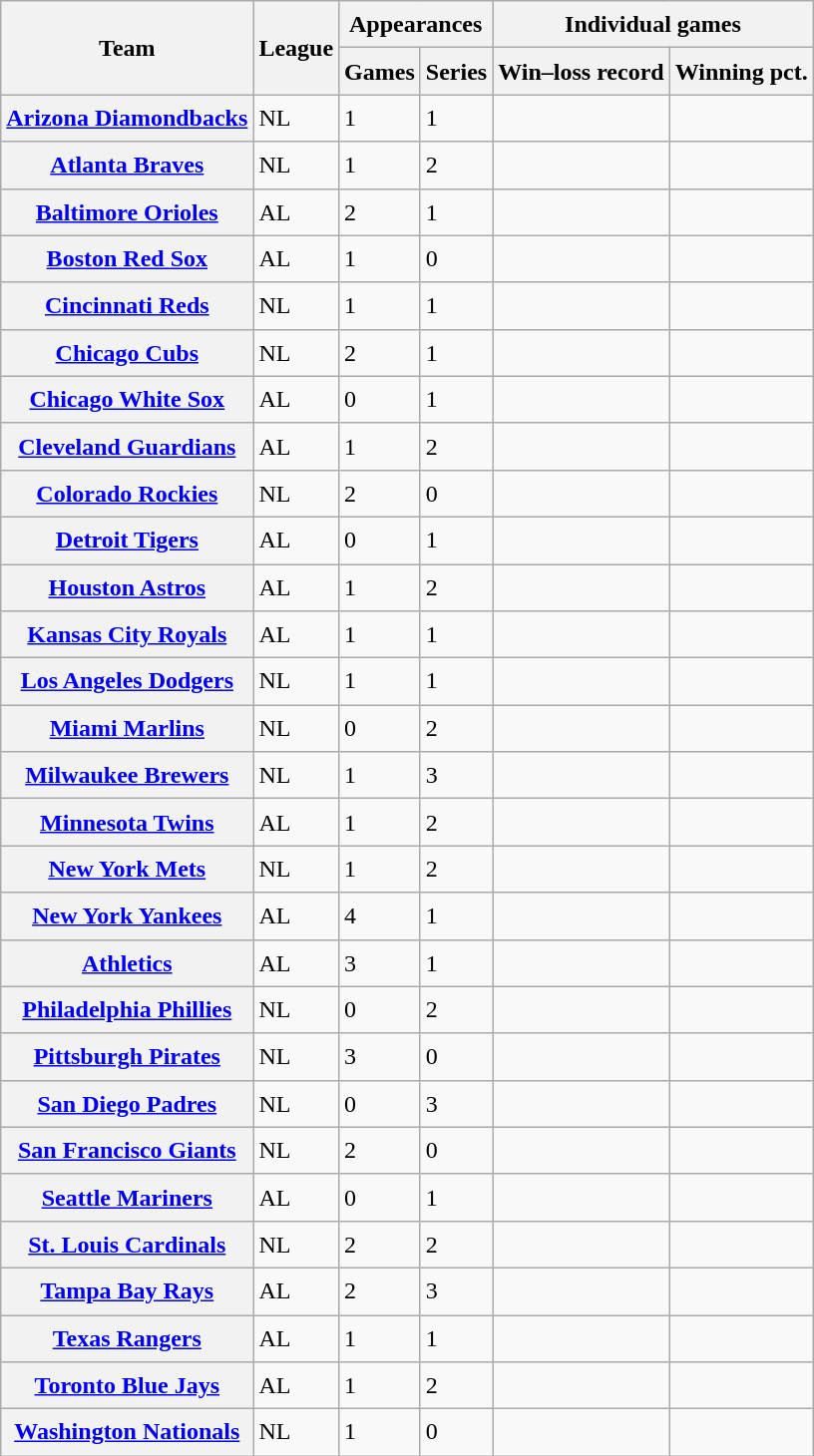<table class="wikitable sortable plainrowheaders" style="font-size:1.00em; line-height:1.5em;">
<tr>
<th scope="col" rowspan=2>Team</th>
<th scope="col" rowspan=2>League</th>
<th scope="col" colspan=2>Appearances</th>
<th scope="col" colspan=2>Individual games</th>
</tr>
<tr>
<th scope="col">Games</th>
<th scope="col">Series</th>
<th scope="col">Win–loss record</th>
<th scope="col">Winning pct.</th>
</tr>
<tr>
<th scope="row" style="text-align:center"><a href='#'>Arizona Diamondbacks</a></th>
<td>NL</td>
<td>1</td>
<td>1</td>
<td></td>
<td></td>
</tr>
<tr>
<th scope="row" style="text-align:center"><a href='#'>Atlanta Braves</a></th>
<td>NL</td>
<td>1</td>
<td>2</td>
<td></td>
<td></td>
</tr>
<tr>
<th scope="row" style="text-align:center"><a href='#'>Baltimore Orioles</a></th>
<td>AL</td>
<td>2</td>
<td>1</td>
<td></td>
<td></td>
</tr>
<tr>
<th scope="row" style="text-align:center"><a href='#'>Boston Red Sox</a></th>
<td>AL</td>
<td>1</td>
<td>0</td>
<td></td>
<td></td>
</tr>
<tr>
<th scope="row" style="text-align:center"><a href='#'>Cincinnati Reds</a></th>
<td>NL</td>
<td>1</td>
<td>1</td>
<td></td>
<td></td>
</tr>
<tr>
<th scope="row" style="text-align:center"><a href='#'>Chicago Cubs</a></th>
<td>NL</td>
<td>2</td>
<td>1</td>
<td></td>
<td></td>
</tr>
<tr>
<th scope="row" style="text-align:center"><a href='#'>Chicago White Sox</a></th>
<td>AL</td>
<td>0</td>
<td>1</td>
<td></td>
<td></td>
</tr>
<tr>
<th scope="row" style="text-align:center"><a href='#'>Cleveland Guardians</a></th>
<td>AL</td>
<td>1</td>
<td>2</td>
<td></td>
<td></td>
</tr>
<tr>
<th scope="row" style="text-align:center"><a href='#'>Colorado Rockies</a></th>
<td>NL</td>
<td>2</td>
<td>0</td>
<td></td>
<td></td>
</tr>
<tr>
<th scope="row" style="text-align:center"><a href='#'>Detroit Tigers</a></th>
<td>AL</td>
<td>0</td>
<td>1</td>
<td></td>
<td></td>
</tr>
<tr>
<th scope="row" style="text-align:center"><a href='#'>Houston Astros</a></th>
<td>AL</td>
<td>1</td>
<td>2</td>
<td></td>
<td></td>
</tr>
<tr>
<th scope="row" style="text-align:center"><a href='#'>Kansas City Royals</a></th>
<td>AL</td>
<td>1</td>
<td>1</td>
<td></td>
<td></td>
</tr>
<tr>
<th scope="row" style="text-align:center"><a href='#'>Los Angeles Dodgers</a></th>
<td>NL</td>
<td>1</td>
<td>1</td>
<td></td>
<td></td>
</tr>
<tr>
<th scope="row" style="text-align:center"><a href='#'>Miami Marlins</a></th>
<td>NL</td>
<td>0</td>
<td>2</td>
<td></td>
<td></td>
</tr>
<tr>
<th scope="row" style="text-align:center"><a href='#'>Milwaukee Brewers</a></th>
<td>NL</td>
<td>1</td>
<td>3</td>
<td></td>
<td></td>
</tr>
<tr>
<th scope="row" style="text-align:center"><a href='#'>Minnesota Twins</a></th>
<td>AL</td>
<td>1</td>
<td>2</td>
<td></td>
<td></td>
</tr>
<tr>
<th scope="row" style="text-align:center"><a href='#'>New York Mets</a></th>
<td>NL</td>
<td>1</td>
<td>2</td>
<td></td>
<td></td>
</tr>
<tr>
<th scope="row" style="text-align:center"><a href='#'>New York Yankees</a></th>
<td>AL</td>
<td>4</td>
<td>1</td>
<td></td>
<td></td>
</tr>
<tr>
<th scope="row" style="text-align:center"><a href='#'>Athletics</a></th>
<td>AL</td>
<td>3</td>
<td>1</td>
<td></td>
<td></td>
</tr>
<tr>
<th scope="row" style="text-align:center"><a href='#'>Philadelphia Phillies</a></th>
<td>NL</td>
<td>0</td>
<td>2</td>
<td></td>
<td></td>
</tr>
<tr>
<th scope="row" style="text-align:center"><a href='#'>Pittsburgh Pirates</a></th>
<td>NL</td>
<td>3</td>
<td>0</td>
<td></td>
<td></td>
</tr>
<tr>
<th scope="row" style="text-align:center"><a href='#'>San Diego Padres</a></th>
<td>NL</td>
<td>0</td>
<td>3</td>
<td></td>
<td></td>
</tr>
<tr>
<th scope="row" style="text-align:center"><a href='#'>San Francisco Giants</a></th>
<td>NL</td>
<td>2</td>
<td>0</td>
<td></td>
<td></td>
</tr>
<tr>
<th scope="row" style="text-align:center"><a href='#'>Seattle Mariners</a></th>
<td>AL</td>
<td>0</td>
<td>1</td>
<td></td>
<td></td>
</tr>
<tr>
<th scope="row" style="text-align:center"><a href='#'>St. Louis Cardinals</a></th>
<td>NL</td>
<td>2</td>
<td>2</td>
<td></td>
<td></td>
</tr>
<tr>
<th scope="row" style="text-align:center"><a href='#'>Tampa Bay Rays</a></th>
<td>AL</td>
<td>2</td>
<td>3</td>
<td></td>
<td></td>
</tr>
<tr>
<th scope="row" style="text-align:center"><a href='#'>Texas Rangers</a></th>
<td>AL</td>
<td>1</td>
<td>1</td>
<td></td>
<td></td>
</tr>
<tr>
<th scope="row" style="text-align:center"><a href='#'>Toronto Blue Jays</a></th>
<td>AL</td>
<td>1</td>
<td>2</td>
<td></td>
<td></td>
</tr>
<tr>
<th scope="row" style="text-align:center"><a href='#'>Washington Nationals</a></th>
<td>NL</td>
<td>1</td>
<td>0</td>
<td></td>
<td></td>
</tr>
</table>
